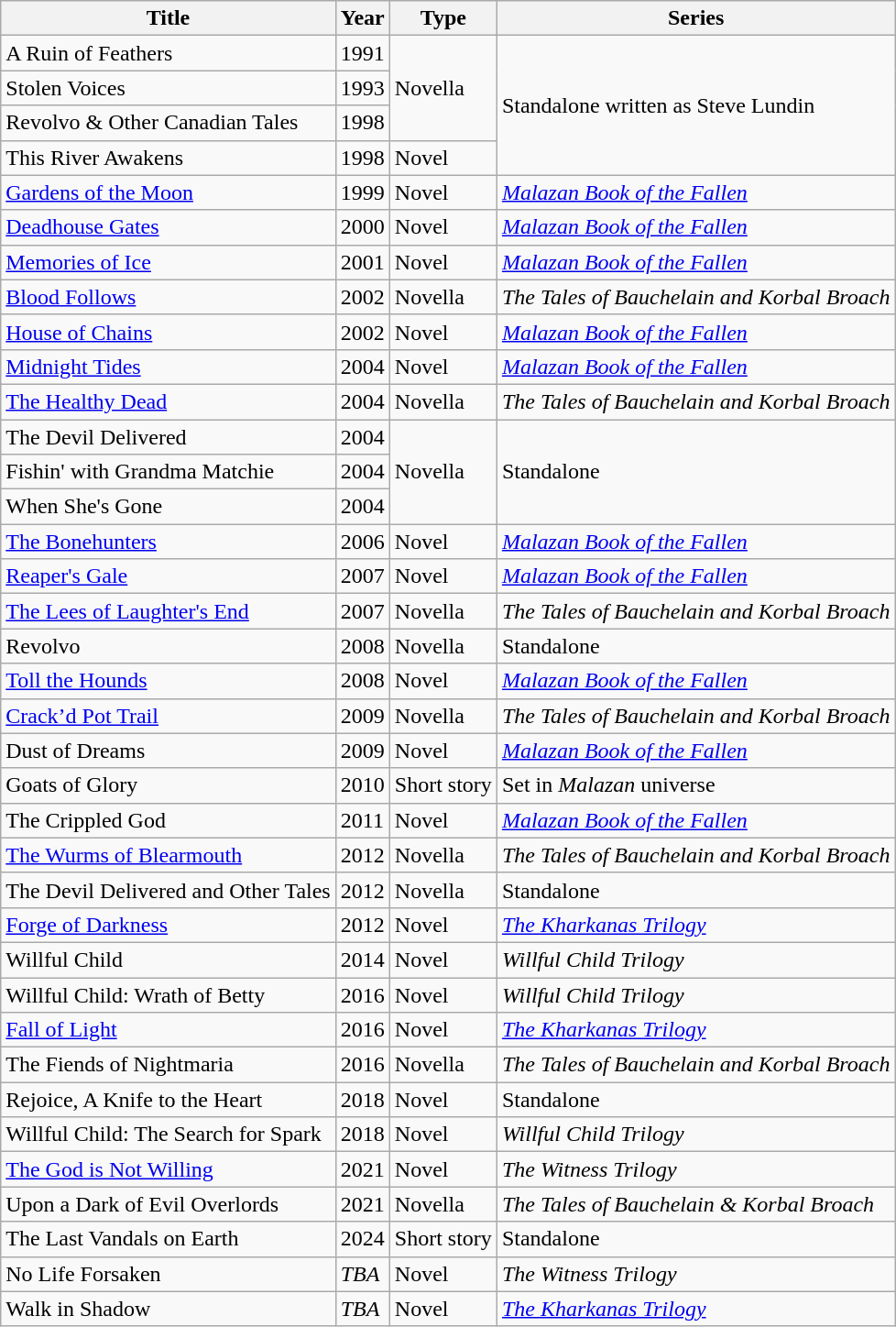<table class="wikitable sortable">
<tr>
<th>Title</th>
<th>Year</th>
<th>Type</th>
<th>Series</th>
</tr>
<tr>
<td>A Ruin of Feathers</td>
<td>1991</td>
<td rowspan="3">Novella</td>
<td rowspan="4">Standalone written as Steve Lundin</td>
</tr>
<tr>
<td>Stolen Voices</td>
<td>1993</td>
</tr>
<tr>
<td>Revolvo & Other Canadian Tales</td>
<td>1998</td>
</tr>
<tr>
<td>This River Awakens</td>
<td>1998</td>
<td>Novel</td>
</tr>
<tr>
<td><a href='#'>Gardens of the Moon</a></td>
<td>1999</td>
<td>Novel</td>
<td><em><a href='#'>Malazan Book of the Fallen</a></em></td>
</tr>
<tr>
<td><a href='#'>Deadhouse Gates</a></td>
<td>2000</td>
<td>Novel</td>
<td><em><a href='#'>Malazan Book of the Fallen</a></em></td>
</tr>
<tr>
<td><a href='#'>Memories of Ice</a></td>
<td>2001</td>
<td>Novel</td>
<td><em><a href='#'>Malazan Book of the Fallen</a></em></td>
</tr>
<tr>
<td><a href='#'>Blood Follows</a></td>
<td>2002</td>
<td>Novella</td>
<td><em>The Tales of Bauchelain and Korbal Broach</em></td>
</tr>
<tr>
<td><a href='#'>House of Chains</a></td>
<td>2002</td>
<td>Novel</td>
<td><em><a href='#'>Malazan Book of the Fallen</a></em></td>
</tr>
<tr>
<td><a href='#'>Midnight Tides</a></td>
<td>2004</td>
<td>Novel</td>
<td><em><a href='#'>Malazan Book of the Fallen</a></em></td>
</tr>
<tr>
<td><a href='#'>The Healthy Dead</a></td>
<td>2004</td>
<td>Novella</td>
<td><em>The Tales of Bauchelain and Korbal Broach</em></td>
</tr>
<tr>
<td>The Devil Delivered</td>
<td>2004</td>
<td rowspan="3">Novella</td>
<td rowspan="3">Standalone</td>
</tr>
<tr>
<td>Fishin' with Grandma Matchie</td>
<td>2004</td>
</tr>
<tr>
<td>When She's Gone</td>
<td>2004</td>
</tr>
<tr>
<td><a href='#'>The Bonehunters</a></td>
<td>2006</td>
<td>Novel</td>
<td><em><a href='#'>Malazan Book of the Fallen</a></em></td>
</tr>
<tr>
<td><a href='#'>Reaper's Gale</a></td>
<td>2007</td>
<td>Novel</td>
<td><em><a href='#'>Malazan Book of the Fallen</a></em></td>
</tr>
<tr>
<td><a href='#'>The Lees of Laughter's End</a></td>
<td>2007</td>
<td>Novella</td>
<td><em>The Tales of Bauchelain and Korbal Broach</em></td>
</tr>
<tr>
<td>Revolvo</td>
<td>2008</td>
<td>Novella</td>
<td>Standalone</td>
</tr>
<tr>
<td><a href='#'>Toll the Hounds</a></td>
<td>2008</td>
<td>Novel</td>
<td><em><a href='#'>Malazan Book of the Fallen</a></em></td>
</tr>
<tr>
<td><a href='#'>Crack’d Pot Trail</a></td>
<td>2009</td>
<td>Novella</td>
<td><em>The Tales of Bauchelain and Korbal Broach</em></td>
</tr>
<tr>
<td>Dust of Dreams</td>
<td>2009</td>
<td>Novel</td>
<td><em><a href='#'>Malazan Book of the Fallen</a></em></td>
</tr>
<tr>
<td>Goats of Glory</td>
<td>2010</td>
<td>Short story</td>
<td>Set in <em>Malazan</em> universe</td>
</tr>
<tr>
<td>The Crippled God</td>
<td>2011</td>
<td>Novel</td>
<td><em><a href='#'>Malazan Book of the Fallen</a></em></td>
</tr>
<tr>
<td><a href='#'>The Wurms of Blearmouth</a></td>
<td>2012</td>
<td>Novella</td>
<td><em>The Tales of Bauchelain and Korbal Broach</em></td>
</tr>
<tr>
<td>The Devil Delivered and Other Tales</td>
<td>2012</td>
<td>Novella</td>
<td>Standalone</td>
</tr>
<tr>
<td><a href='#'>Forge of Darkness</a></td>
<td>2012</td>
<td>Novel</td>
<td><em><a href='#'>The Kharkanas Trilogy</a></em></td>
</tr>
<tr>
<td>Willful Child</td>
<td>2014</td>
<td>Novel</td>
<td><em>Willful Child Trilogy</em></td>
</tr>
<tr>
<td>Willful Child: Wrath of Betty</td>
<td>2016</td>
<td>Novel</td>
<td><em>Willful Child Trilogy</em></td>
</tr>
<tr>
<td><a href='#'>Fall of Light</a></td>
<td>2016</td>
<td>Novel</td>
<td><em><a href='#'>The Kharkanas Trilogy</a></em></td>
</tr>
<tr>
<td>The Fiends of Nightmaria</td>
<td>2016</td>
<td>Novella</td>
<td><em>The Tales of Bauchelain and Korbal Broach</em></td>
</tr>
<tr>
<td>Rejoice, A Knife to the Heart</td>
<td>2018</td>
<td>Novel</td>
<td>Standalone</td>
</tr>
<tr>
<td>Willful Child: The Search for Spark</td>
<td>2018</td>
<td>Novel</td>
<td><em>Willful Child Trilogy</em></td>
</tr>
<tr>
<td><a href='#'>The God is Not Willing</a></td>
<td>2021</td>
<td>Novel</td>
<td><em>The Witness Trilogy</em></td>
</tr>
<tr>
<td>Upon a Dark of Evil Overlords</td>
<td>2021</td>
<td>Novella</td>
<td><em>The Tales of Bauchelain & Korbal Broach</em></td>
</tr>
<tr>
<td>The Last Vandals on Earth</td>
<td>2024</td>
<td>Short story</td>
<td>Standalone</td>
</tr>
<tr>
<td>No Life Forsaken</td>
<td><em>TBA</em></td>
<td>Novel</td>
<td><em>The Witness Trilogy</em></td>
</tr>
<tr>
<td>Walk in Shadow</td>
<td><em>TBA</em></td>
<td>Novel</td>
<td><em><a href='#'>The Kharkanas Trilogy</a></em></td>
</tr>
</table>
